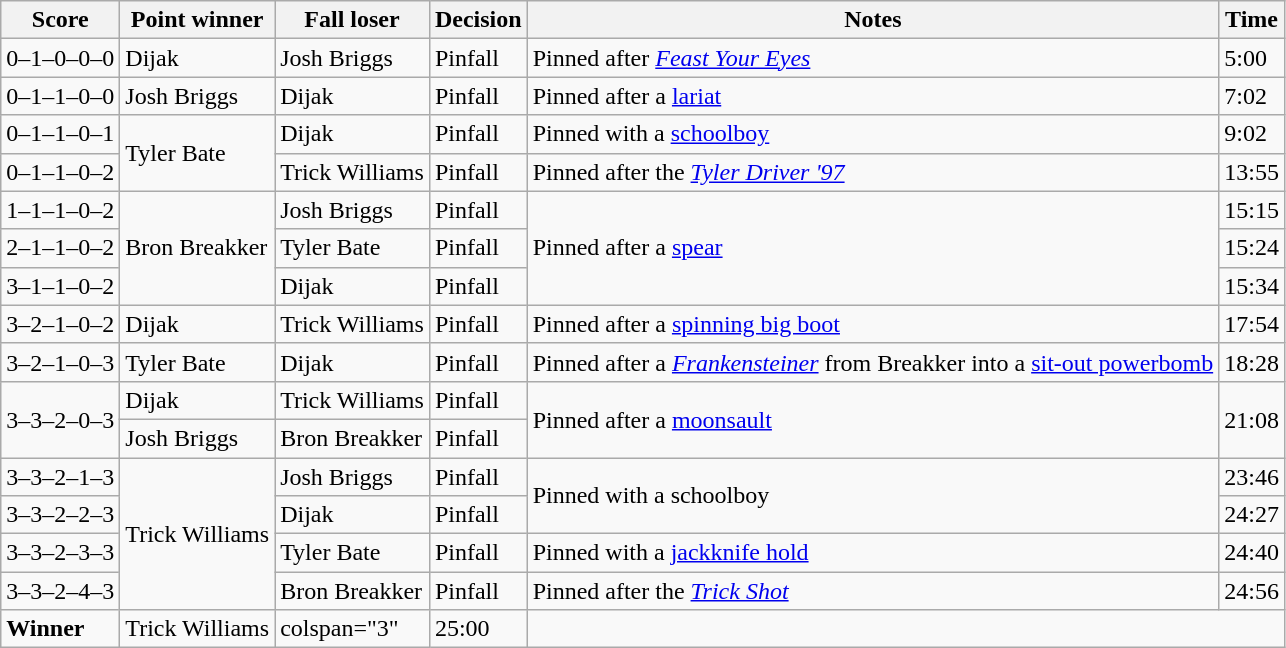<table class="wikitable">
<tr>
<th>Score</th>
<th>Point winner</th>
<th>Fall loser</th>
<th>Decision</th>
<th>Notes</th>
<th>Time</th>
</tr>
<tr>
<td>0–1–0–0–0</td>
<td>Dijak</td>
<td>Josh Briggs</td>
<td>Pinfall</td>
<td>Pinned after <em><a href='#'>Feast Your Eyes</a></em></td>
<td>5:00</td>
</tr>
<tr>
<td>0–1–1–0–0</td>
<td>Josh Briggs</td>
<td>Dijak</td>
<td>Pinfall</td>
<td>Pinned after a <a href='#'>lariat</a></td>
<td>7:02</td>
</tr>
<tr>
<td>0–1–1–0–1</td>
<td rowspan=2>Tyler Bate</td>
<td>Dijak</td>
<td>Pinfall</td>
<td>Pinned with a <a href='#'>schoolboy</a></td>
<td>9:02</td>
</tr>
<tr>
<td>0–1–1–0–2</td>
<td>Trick Williams</td>
<td>Pinfall</td>
<td>Pinned after the <em><a href='#'>Tyler Driver '97</a></em></td>
<td>13:55</td>
</tr>
<tr>
<td>1–1–1–0–2</td>
<td rowspan=3>Bron Breakker</td>
<td>Josh Briggs</td>
<td>Pinfall</td>
<td rowspan=3>Pinned after a <a href='#'>spear</a></td>
<td>15:15</td>
</tr>
<tr>
<td>2–1–1–0–2</td>
<td>Tyler Bate</td>
<td>Pinfall</td>
<td>15:24</td>
</tr>
<tr>
<td>3–1–1–0–2</td>
<td>Dijak</td>
<td>Pinfall</td>
<td>15:34</td>
</tr>
<tr>
<td>3–2–1–0–2</td>
<td>Dijak</td>
<td>Trick Williams</td>
<td>Pinfall</td>
<td>Pinned after a <a href='#'>spinning big boot</a></td>
<td>17:54</td>
</tr>
<tr>
<td>3–2–1–0–3</td>
<td>Tyler Bate</td>
<td>Dijak</td>
<td>Pinfall</td>
<td>Pinned after a <em><a href='#'>Frankensteiner</a></em> from Breakker into a <a href='#'>sit-out powerbomb</a></td>
<td>18:28</td>
</tr>
<tr>
<td rowspan=2>3–3–2–0–3</td>
<td>Dijak</td>
<td>Trick Williams</td>
<td>Pinfall</td>
<td rowspan=2>Pinned after a <a href='#'>moonsault</a></td>
<td rowspan=2>21:08</td>
</tr>
<tr>
<td>Josh Briggs</td>
<td>Bron Breakker</td>
<td>Pinfall</td>
</tr>
<tr>
<td>3–3–2–1–3</td>
<td rowspan=4>Trick Williams</td>
<td>Josh Briggs</td>
<td>Pinfall</td>
<td rowspan=2>Pinned with a schoolboy</td>
<td>23:46</td>
</tr>
<tr>
<td>3–3–2–2–3</td>
<td>Dijak</td>
<td>Pinfall</td>
<td>24:27</td>
</tr>
<tr>
<td>3–3–2–3–3</td>
<td>Tyler Bate</td>
<td>Pinfall</td>
<td>Pinned with a <a href='#'>jackknife hold</a></td>
<td>24:40</td>
</tr>
<tr>
<td>3–3–2–4–3</td>
<td>Bron Breakker</td>
<td>Pinfall</td>
<td>Pinned after the <em><a href='#'>Trick Shot</a></em></td>
<td>24:56</td>
</tr>
<tr>
<td><strong>Winner</strong></td>
<td>Trick Williams</td>
<td>colspan="3" </td>
<td>25:00</td>
</tr>
</table>
